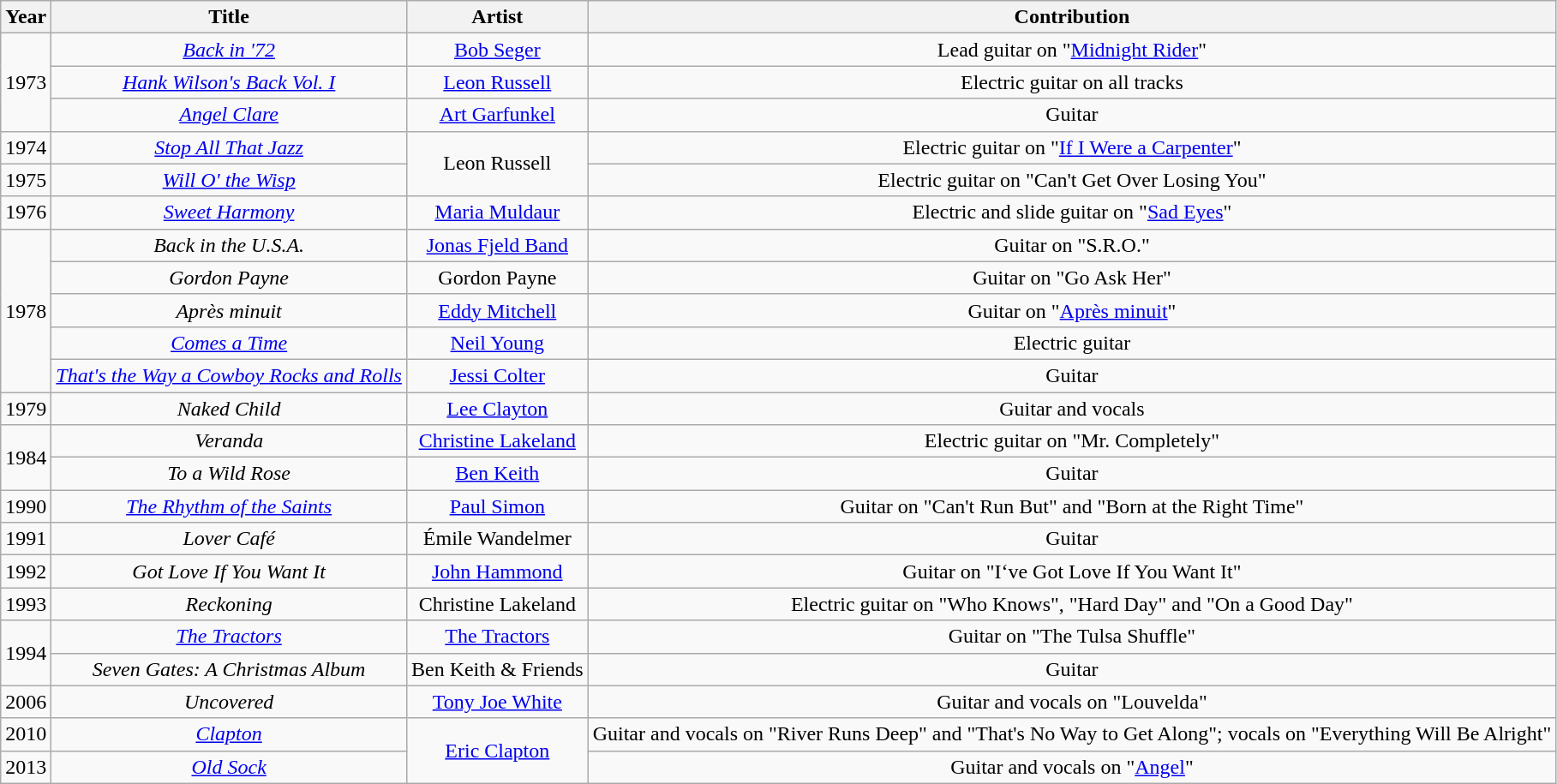<table class="wikitable" style="text-align:center">
<tr>
<th>Year</th>
<th>Title</th>
<th>Artist</th>
<th>Contribution</th>
</tr>
<tr>
<td rowspan="3">1973</td>
<td><em><a href='#'>Back in '72</a></em></td>
<td><a href='#'>Bob Seger</a></td>
<td>Lead guitar on "<a href='#'>Midnight Rider</a>"</td>
</tr>
<tr>
<td><em><a href='#'>Hank Wilson's Back Vol. I</a></em></td>
<td><a href='#'>Leon Russell</a></td>
<td>Electric guitar on all tracks</td>
</tr>
<tr>
<td><em><a href='#'>Angel Clare</a></em></td>
<td><a href='#'>Art Garfunkel</a></td>
<td>Guitar</td>
</tr>
<tr>
<td>1974</td>
<td><em><a href='#'>Stop All That Jazz</a></em></td>
<td rowspan="2">Leon Russell</td>
<td>Electric guitar on "<a href='#'>If I Were a Carpenter</a>"</td>
</tr>
<tr>
<td>1975</td>
<td><em><a href='#'>Will O' the Wisp</a></em></td>
<td>Electric guitar on "Can't Get Over Losing You"</td>
</tr>
<tr>
<td>1976</td>
<td><em><a href='#'>Sweet Harmony</a></em></td>
<td><a href='#'>Maria Muldaur</a></td>
<td>Electric and slide guitar on "<a href='#'>Sad Eyes</a>"</td>
</tr>
<tr>
<td rowspan="5">1978</td>
<td><em>Back in the U.S.A.</em></td>
<td><a href='#'>Jonas Fjeld Band</a></td>
<td>Guitar on "S.R.O."</td>
</tr>
<tr>
<td><em>Gordon Payne</em></td>
<td>Gordon Payne</td>
<td>Guitar on "Go Ask Her"</td>
</tr>
<tr>
<td><em>Après minuit</em></td>
<td><a href='#'>Eddy Mitchell</a></td>
<td>Guitar on "<a href='#'>Après minuit</a>"</td>
</tr>
<tr>
<td><em><a href='#'>Comes a Time</a></em></td>
<td><a href='#'>Neil Young</a></td>
<td>Electric guitar</td>
</tr>
<tr>
<td><em><a href='#'>That's the Way a Cowboy Rocks and Rolls</a></em></td>
<td><a href='#'>Jessi Colter</a></td>
<td>Guitar</td>
</tr>
<tr>
<td>1979</td>
<td><em>Naked Child</em></td>
<td><a href='#'>Lee Clayton</a></td>
<td>Guitar and vocals</td>
</tr>
<tr>
<td rowspan="2">1984</td>
<td><em>Veranda</em></td>
<td><a href='#'>Christine Lakeland</a></td>
<td>Electric guitar on "Mr. Completely"</td>
</tr>
<tr>
<td><em>To a Wild Rose</em></td>
<td><a href='#'>Ben Keith</a></td>
<td>Guitar</td>
</tr>
<tr>
<td>1990</td>
<td><em><a href='#'>The Rhythm of the Saints</a></em></td>
<td><a href='#'>Paul Simon</a></td>
<td>Guitar on "Can't Run But" and "Born at the Right Time"</td>
</tr>
<tr>
<td>1991</td>
<td><em>Lover Café</em></td>
<td>Émile Wandelmer</td>
<td>Guitar</td>
</tr>
<tr>
<td>1992</td>
<td><em>Got Love If You Want It</em></td>
<td><a href='#'>John Hammond</a></td>
<td>Guitar on "I‘ve Got Love If You Want It"</td>
</tr>
<tr>
<td>1993</td>
<td><em>Reckoning</em></td>
<td>Christine Lakeland</td>
<td>Electric guitar on "Who Knows", "Hard Day" and "On a Good Day"</td>
</tr>
<tr>
<td rowspan="2">1994</td>
<td><em><a href='#'>The Tractors</a></em></td>
<td><a href='#'>The Tractors</a></td>
<td>Guitar on "The Tulsa Shuffle"</td>
</tr>
<tr>
<td><em>Seven Gates: A Christmas Album</em></td>
<td>Ben Keith & Friends</td>
<td>Guitar</td>
</tr>
<tr>
<td>2006</td>
<td><em>Uncovered</em></td>
<td><a href='#'>Tony Joe White</a></td>
<td>Guitar and vocals on "Louvelda"</td>
</tr>
<tr>
<td>2010</td>
<td><em><a href='#'>Clapton</a></em></td>
<td rowspan="2"><a href='#'>Eric Clapton</a></td>
<td>Guitar and vocals on "River Runs Deep" and "That's No Way to Get Along"; vocals on "Everything Will Be Alright"</td>
</tr>
<tr>
<td>2013</td>
<td><em><a href='#'>Old Sock</a></em></td>
<td>Guitar and vocals on "<a href='#'>Angel</a>"</td>
</tr>
</table>
